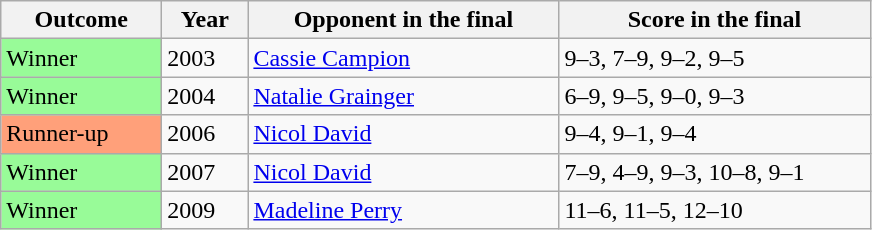<table class="sortable wikitable">
<tr>
<th width="100">Outcome</th>
<th width="50">Year</th>
<th width="200">Opponent in the final</th>
<th width="200">Score in the final</th>
</tr>
<tr>
<td bgcolor="98FB98">Winner</td>
<td>2003</td>
<td> <a href='#'>Cassie Campion</a></td>
<td>9–3, 7–9, 9–2, 9–5</td>
</tr>
<tr>
<td bgcolor="98FB98">Winner</td>
<td>2004</td>
<td> <a href='#'>Natalie Grainger</a></td>
<td>6–9, 9–5, 9–0, 9–3</td>
</tr>
<tr>
<td bgcolor="ffa07a">Runner-up</td>
<td>2006</td>
<td> <a href='#'>Nicol David</a></td>
<td>9–4, 9–1, 9–4</td>
</tr>
<tr>
<td bgcolor="98FB98">Winner</td>
<td>2007</td>
<td> <a href='#'>Nicol David</a></td>
<td>7–9, 4–9, 9–3, 10–8, 9–1</td>
</tr>
<tr>
<td bgcolor="98FB98">Winner</td>
<td>2009</td>
<td> <a href='#'>Madeline Perry</a></td>
<td>11–6, 11–5, 12–10</td>
</tr>
</table>
